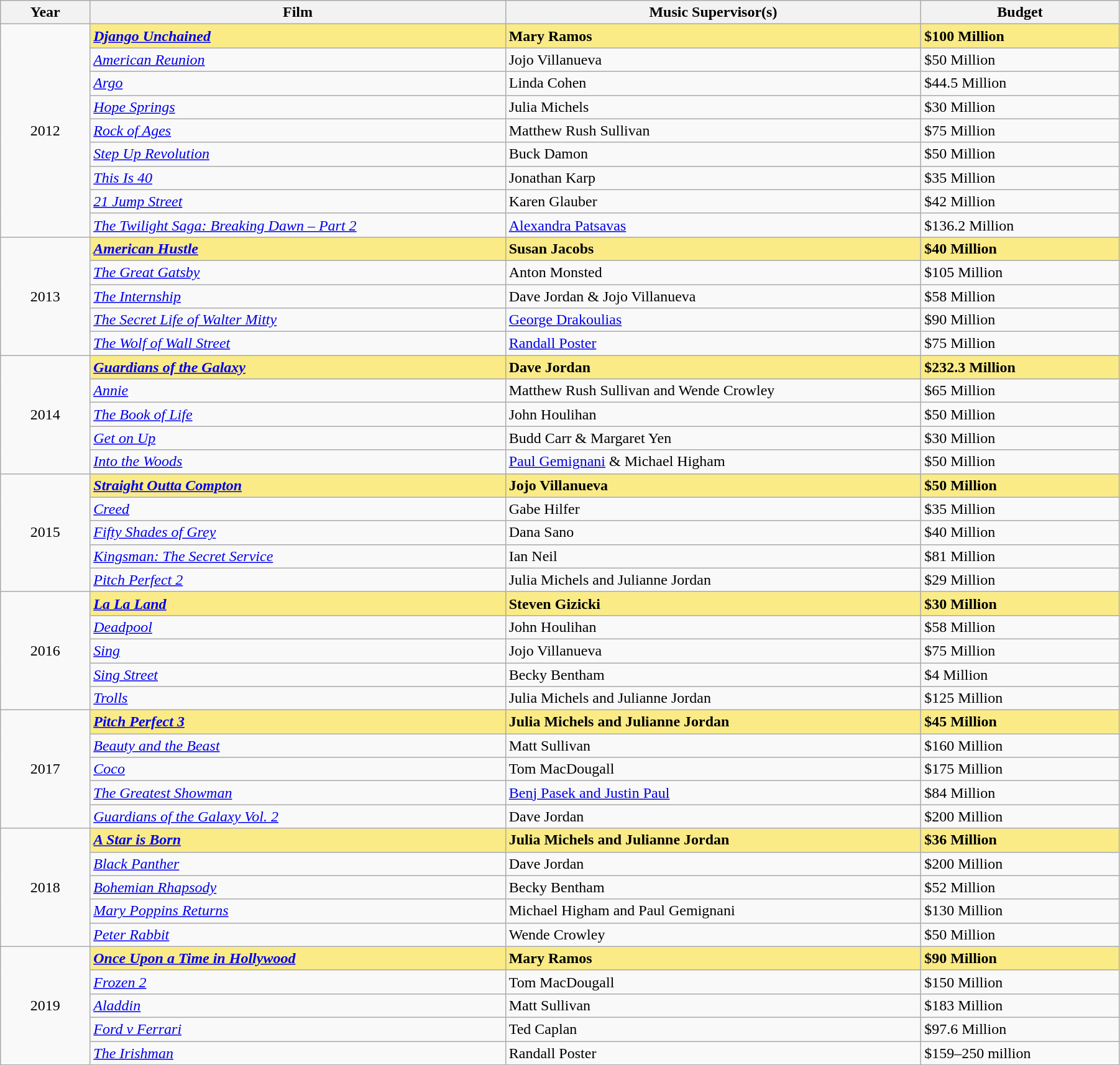<table class="wikitable" width="95%" cellpadding="5">
<tr>
<th width="75"><strong>Year</strong></th>
<th width="375"><strong>Film</strong></th>
<th width="375"><strong>Music Supervisor(s)</strong></th>
<th width="175"><strong>Budget</strong></th>
</tr>
<tr>
<td rowspan="9" style="text-align:center;">2012</td>
<td style="background:#FAEB86;"><strong><em><a href='#'>Django Unchained</a></em></strong></td>
<td style="background:#FAEB86;"><strong>Mary Ramos</strong></td>
<td style="background:#FAEB86;"><strong>$100 Million</strong></td>
</tr>
<tr>
<td><em><a href='#'>American Reunion</a></em></td>
<td>Jojo Villanueva</td>
<td>$50 Million</td>
</tr>
<tr>
<td><em><a href='#'>Argo</a></em></td>
<td>Linda Cohen</td>
<td>$44.5 Million</td>
</tr>
<tr>
<td><em><a href='#'>Hope Springs</a></em></td>
<td>Julia Michels</td>
<td>$30 Million</td>
</tr>
<tr>
<td><em><a href='#'>Rock of Ages</a></em></td>
<td>Matthew Rush Sullivan</td>
<td>$75 Million</td>
</tr>
<tr>
<td><em><a href='#'>Step Up Revolution</a></em></td>
<td>Buck Damon</td>
<td>$50 Million</td>
</tr>
<tr>
<td><em><a href='#'>This Is 40</a></em></td>
<td>Jonathan Karp</td>
<td>$35 Million</td>
</tr>
<tr>
<td><em><a href='#'>21 Jump Street</a></em></td>
<td>Karen Glauber</td>
<td>$42 Million</td>
</tr>
<tr>
<td><em><a href='#'>The Twilight Saga: Breaking Dawn – Part 2</a></em></td>
<td><a href='#'>Alexandra Patsavas</a></td>
<td>$136.2 Million</td>
</tr>
<tr>
<td rowspan="5" style="text-align:center;">2013</td>
<td style="background:#FAEB86;"><strong><em><a href='#'>American Hustle</a></em></strong></td>
<td style="background:#FAEB86;"><strong>Susan Jacobs</strong></td>
<td style="background:#FAEB86;"><strong>$40 Million</strong></td>
</tr>
<tr>
<td><em><a href='#'>The Great Gatsby</a></em></td>
<td>Anton Monsted</td>
<td>$105 Million</td>
</tr>
<tr>
<td><em><a href='#'>The Internship</a></em></td>
<td>Dave Jordan & Jojo Villanueva</td>
<td>$58 Million</td>
</tr>
<tr>
<td><em><a href='#'>The Secret Life of Walter Mitty</a></em></td>
<td><a href='#'>George Drakoulias</a></td>
<td>$90 Million</td>
</tr>
<tr>
<td><em><a href='#'>The Wolf of Wall Street</a></em></td>
<td><a href='#'>Randall Poster</a></td>
<td>$75 Million</td>
</tr>
<tr>
<td rowspan="5" style="text-align:center;">2014</td>
<td style="background:#FAEB86;"><strong><em><a href='#'>Guardians of the Galaxy</a></em></strong></td>
<td style="background:#FAEB86;"><strong>Dave Jordan</strong></td>
<td style="background:#FAEB86;"><strong>$232.3 Million</strong></td>
</tr>
<tr>
<td><em><a href='#'>Annie</a></em></td>
<td>Matthew Rush Sullivan and Wende Crowley</td>
<td>$65 Million</td>
</tr>
<tr>
<td><em><a href='#'>The Book of Life</a></em></td>
<td>John Houlihan</td>
<td>$50 Million</td>
</tr>
<tr>
<td><em><a href='#'>Get on Up</a></em></td>
<td>Budd Carr & Margaret Yen</td>
<td>$30 Million</td>
</tr>
<tr>
<td><em><a href='#'>Into the Woods</a></em></td>
<td><a href='#'>Paul Gemignani</a> & Michael Higham</td>
<td>$50 Million</td>
</tr>
<tr>
<td rowspan="5" style="text-align:center;">2015</td>
<td style="background:#FAEB86;"><strong><em><a href='#'>Straight Outta Compton</a></em></strong></td>
<td style="background:#FAEB86;"><strong>Jojo Villanueva</strong></td>
<td style="background:#FAEB86;"><strong>$50 Million</strong></td>
</tr>
<tr>
<td><em><a href='#'>Creed</a></em></td>
<td>Gabe Hilfer</td>
<td>$35 Million</td>
</tr>
<tr>
<td><em><a href='#'>Fifty Shades of Grey</a></em></td>
<td>Dana Sano</td>
<td>$40 Million</td>
</tr>
<tr>
<td><em><a href='#'>Kingsman: The Secret Service</a></em></td>
<td>Ian Neil</td>
<td>$81 Million</td>
</tr>
<tr>
<td><em><a href='#'>Pitch Perfect 2</a></em></td>
<td>Julia Michels and Julianne Jordan</td>
<td>$29 Million</td>
</tr>
<tr>
<td rowspan="5" style="text-align:center;">2016</td>
<td style="background:#FAEB86;"><strong><em><a href='#'>La La Land</a></em></strong></td>
<td style="background:#FAEB86;"><strong>Steven Gizicki</strong></td>
<td style="background:#FAEB86;"><strong>$30 Million</strong></td>
</tr>
<tr>
<td><em><a href='#'>Deadpool</a></em></td>
<td>John Houlihan</td>
<td>$58 Million</td>
</tr>
<tr>
<td><em><a href='#'>Sing</a></em></td>
<td>Jojo Villanueva</td>
<td>$75 Million</td>
</tr>
<tr>
<td><em><a href='#'>Sing Street</a></em></td>
<td>Becky Bentham</td>
<td>$4 Million</td>
</tr>
<tr>
<td><em><a href='#'>Trolls</a></em></td>
<td>Julia Michels and Julianne Jordan</td>
<td>$125 Million</td>
</tr>
<tr>
<td rowspan="5" style="text-align:center;">2017</td>
<td style="background:#FAEB86;"><strong><em><a href='#'>Pitch Perfect 3</a></em></strong></td>
<td style="background:#FAEB86;"><strong>Julia Michels and Julianne Jordan</strong></td>
<td style="background:#FAEB86;"><strong>$45 Million</strong></td>
</tr>
<tr>
<td><em><a href='#'>Beauty and the Beast</a></em></td>
<td>Matt Sullivan</td>
<td>$160 Million</td>
</tr>
<tr>
<td><em><a href='#'>Coco</a></em></td>
<td>Tom MacDougall</td>
<td>$175 Million</td>
</tr>
<tr>
<td><em><a href='#'>The Greatest Showman</a></em></td>
<td><a href='#'>Benj Pasek and Justin Paul</a></td>
<td>$84 Million</td>
</tr>
<tr>
<td><em><a href='#'>Guardians of the Galaxy Vol. 2</a></em></td>
<td>Dave Jordan</td>
<td>$200 Million</td>
</tr>
<tr>
<td rowspan="5" style="text-align:center;">2018</td>
<td style="background:#FAEB86;"><strong><em><a href='#'>A Star is Born</a></em></strong></td>
<td style="background:#FAEB86;"><strong>Julia Michels and Julianne Jordan</strong></td>
<td style="background:#FAEB86;"><strong>$36 Million</strong></td>
</tr>
<tr>
<td><em><a href='#'>Black Panther</a></em></td>
<td>Dave Jordan</td>
<td>$200 Million</td>
</tr>
<tr>
<td><em><a href='#'>Bohemian Rhapsody</a></em></td>
<td>Becky Bentham</td>
<td>$52 Million</td>
</tr>
<tr>
<td><em><a href='#'>Mary Poppins Returns</a></em></td>
<td>Michael Higham and Paul Gemignani</td>
<td>$130 Million</td>
</tr>
<tr>
<td><em><a href='#'>Peter Rabbit</a></em></td>
<td>Wende Crowley</td>
<td>$50 Million</td>
</tr>
<tr>
<td rowspan="5" style="text-align:center;">2019</td>
<td style="background:#FAEB86;"><strong><em><a href='#'>Once Upon a Time in Hollywood</a></em></strong></td>
<td style="background:#FAEB86;"><strong>Mary Ramos</strong></td>
<td style="background:#FAEB86;"><strong>$90 Million</strong></td>
</tr>
<tr>
<td><em><a href='#'>Frozen 2</a></em></td>
<td>Tom MacDougall</td>
<td>$150 Million</td>
</tr>
<tr>
<td><em><a href='#'>Aladdin</a></em></td>
<td>Matt Sullivan</td>
<td>$183 Million</td>
</tr>
<tr>
<td><em><a href='#'>Ford v Ferrari</a></em></td>
<td>Ted Caplan</td>
<td>$97.6 Million</td>
</tr>
<tr>
<td><em><a href='#'>The Irishman</a></em></td>
<td>Randall Poster</td>
<td>$159–250 million</td>
</tr>
</table>
